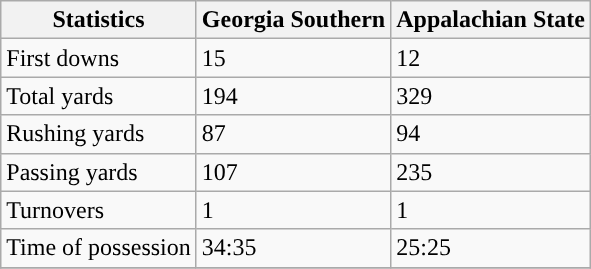<table class="wikitable">
<tr>
<th>Statistics</th>
<th>Georgia Southern</th>
<th>Appalachian State</th>
</tr>
<tr>
<td>First downs</td>
<td>15</td>
<td>12</td>
</tr>
<tr>
<td>Total yards</td>
<td>194</td>
<td>329</td>
</tr>
<tr>
<td>Rushing yards</td>
<td>87</td>
<td>94</td>
</tr>
<tr>
<td>Passing yards</td>
<td>107</td>
<td>235</td>
</tr>
<tr>
<td>Turnovers</td>
<td>1</td>
<td>1</td>
</tr>
<tr>
<td>Time of possession</td>
<td>34:35</td>
<td>25:25</td>
</tr>
<tr>
</tr>
</table>
